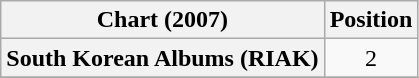<table class="wikitable plainrowheaders" style="text-align:center">
<tr>
<th scope="col">Chart (2007)</th>
<th scope="col">Position</th>
</tr>
<tr>
<th scope="row">South Korean Albums (RIAK)</th>
<td>2</td>
</tr>
<tr>
</tr>
</table>
